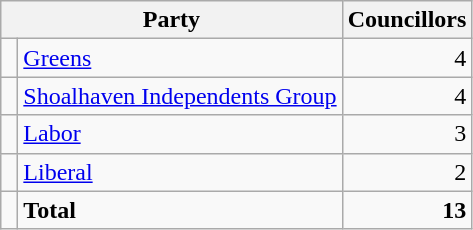<table class="wikitable">
<tr>
<th colspan="2">Party</th>
<th>Councillors</th>
</tr>
<tr>
<td> </td>
<td><a href='#'>Greens</a></td>
<td align=right>4</td>
</tr>
<tr>
<td> </td>
<td><a href='#'>Shoalhaven Independents Group</a></td>
<td align=right>4</td>
</tr>
<tr>
<td> </td>
<td><a href='#'>Labor</a></td>
<td align=right>3</td>
</tr>
<tr>
<td> </td>
<td><a href='#'>Liberal</a></td>
<td align=right>2</td>
</tr>
<tr>
<td></td>
<td><strong>Total</strong></td>
<td align=right><strong>13</strong></td>
</tr>
</table>
